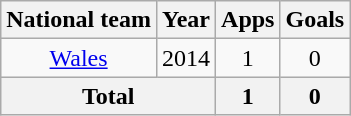<table class="wikitable" style="text-align:center">
<tr>
<th>National team</th>
<th>Year</th>
<th>Apps</th>
<th>Goals</th>
</tr>
<tr>
<td><a href='#'>Wales</a></td>
<td>2014</td>
<td>1</td>
<td>0</td>
</tr>
<tr>
<th colspan="2">Total</th>
<th>1</th>
<th>0</th>
</tr>
</table>
